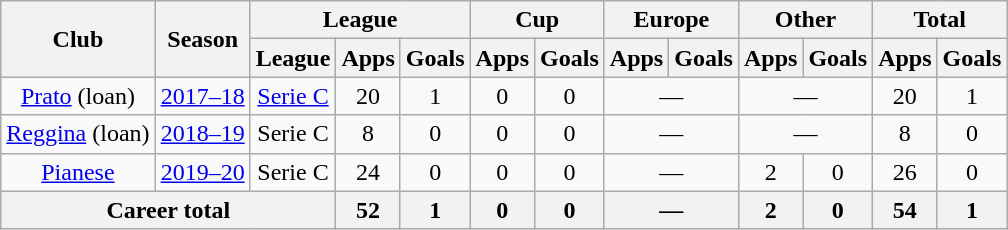<table class="wikitable" style="text-align: center;">
<tr>
<th rowspan="2">Club</th>
<th rowspan="2">Season</th>
<th colspan="3">League</th>
<th colspan="2">Cup</th>
<th colspan="2">Europe</th>
<th colspan="2">Other</th>
<th colspan="2">Total</th>
</tr>
<tr>
<th>League</th>
<th>Apps</th>
<th>Goals</th>
<th>Apps</th>
<th>Goals</th>
<th>Apps</th>
<th>Goals</th>
<th>Apps</th>
<th>Goals</th>
<th>Apps</th>
<th>Goals</th>
</tr>
<tr>
<td><a href='#'>Prato</a> (loan)</td>
<td><a href='#'>2017–18</a></td>
<td><a href='#'>Serie C</a></td>
<td>20</td>
<td>1</td>
<td>0</td>
<td>0</td>
<td colspan="2">—</td>
<td colspan="2">—</td>
<td>20</td>
<td>1</td>
</tr>
<tr>
<td><a href='#'>Reggina</a> (loan)</td>
<td><a href='#'>2018–19</a></td>
<td>Serie C</td>
<td>8</td>
<td>0</td>
<td>0</td>
<td>0</td>
<td colspan="2">—</td>
<td colspan="2">—</td>
<td>8</td>
<td>0</td>
</tr>
<tr>
<td><a href='#'>Pianese</a></td>
<td><a href='#'>2019–20</a></td>
<td>Serie C</td>
<td>24</td>
<td>0</td>
<td>0</td>
<td>0</td>
<td colspan="2">—</td>
<td>2</td>
<td>0</td>
<td>26</td>
<td>0</td>
</tr>
<tr>
<th colspan="3">Career total</th>
<th>52</th>
<th>1</th>
<th>0</th>
<th>0</th>
<th colspan="2">—</th>
<th>2</th>
<th>0</th>
<th>54</th>
<th>1</th>
</tr>
</table>
